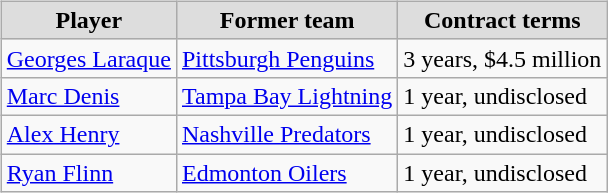<table cellspacing="10">
<tr>
<td valign="top"><br><table class="wikitable">
<tr align="center"  bgcolor="#dddddd">
<td><strong>Player</strong></td>
<td><strong>Former team</strong></td>
<td><strong>Contract terms</strong></td>
</tr>
<tr>
<td><a href='#'>Georges Laraque</a></td>
<td><a href='#'>Pittsburgh Penguins</a></td>
<td>3 years, $4.5 million</td>
</tr>
<tr>
<td><a href='#'>Marc Denis</a></td>
<td><a href='#'>Tampa Bay Lightning</a></td>
<td>1 year, undisclosed</td>
</tr>
<tr>
<td><a href='#'>Alex Henry</a></td>
<td><a href='#'>Nashville Predators</a></td>
<td>1 year, undisclosed</td>
</tr>
<tr>
<td><a href='#'>Ryan Flinn</a></td>
<td><a href='#'>Edmonton Oilers</a></td>
<td>1 year, undisclosed</td>
</tr>
</table>
</td>
</tr>
</table>
